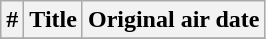<table class="wikitable">
<tr>
<th>#</th>
<th>Title</th>
<th>Original air date</th>
</tr>
<tr>
</tr>
</table>
